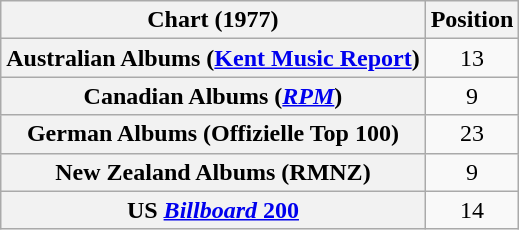<table class="wikitable sortable plainrowheaders" style="text-align:center">
<tr>
<th>Chart (1977)</th>
<th>Position</th>
</tr>
<tr>
<th scope="row">Australian Albums (<a href='#'>Kent Music Report</a>)</th>
<td>13</td>
</tr>
<tr>
<th scope="row">Canadian Albums (<a href='#'><em>RPM</em></a>)</th>
<td>9</td>
</tr>
<tr>
<th scope="row">German Albums (Offizielle Top 100)</th>
<td>23</td>
</tr>
<tr>
<th scope="row">New Zealand Albums (RMNZ)</th>
<td>9</td>
</tr>
<tr>
<th scope="row">US <a href='#'><em>Billboard</em> 200</a></th>
<td>14</td>
</tr>
</table>
